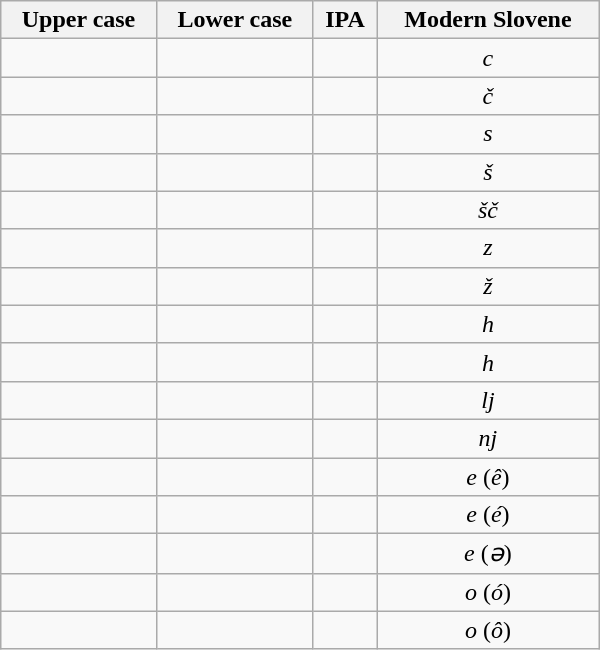<table class="wikitable" width=400>
<tr align=center>
<th>Upper case</th>
<th>Lower case</th>
<th>IPA</th>
<th>Modern Slovene</th>
</tr>
<tr align=center>
<td></td>
<td></td>
<td></td>
<td><em>c</em></td>
</tr>
<tr align=center>
<td></td>
<td></td>
<td></td>
<td><em>č</em></td>
</tr>
<tr align=center>
<td></td>
<td></td>
<td></td>
<td><em>s</em></td>
</tr>
<tr align=center>
<td></td>
<td></td>
<td></td>
<td><em>š</em></td>
</tr>
<tr align=center>
<td></td>
<td></td>
<td></td>
<td><em>šč</em></td>
</tr>
<tr align=center>
<td></td>
<td></td>
<td></td>
<td><em>z</em></td>
</tr>
<tr align=center>
<td></td>
<td></td>
<td></td>
<td><em>ž</em></td>
</tr>
<tr align=center>
<td></td>
<td></td>
<td></td>
<td><em>h</em></td>
</tr>
<tr align=center>
<td></td>
<td></td>
<td></td>
<td><em>h</em></td>
</tr>
<tr align=center>
<td></td>
<td></td>
<td></td>
<td><em>lj</em></td>
</tr>
<tr align=center>
<td></td>
<td></td>
<td></td>
<td><em>nj</em></td>
</tr>
<tr align=center>
<td></td>
<td></td>
<td></td>
<td><em>e</em> (<em>ê</em>)</td>
</tr>
<tr align=center>
<td></td>
<td></td>
<td></td>
<td><em>e</em> (<em>é</em>)</td>
</tr>
<tr align=center>
<td></td>
<td></td>
<td></td>
<td><em>e</em> (<em>ə</em>)</td>
</tr>
<tr align=center>
<td></td>
<td></td>
<td></td>
<td><em>o</em> (<em>ó</em>)</td>
</tr>
<tr align=center>
<td></td>
<td></td>
<td></td>
<td><em>o</em> (<em>ô</em>)</td>
</tr>
</table>
